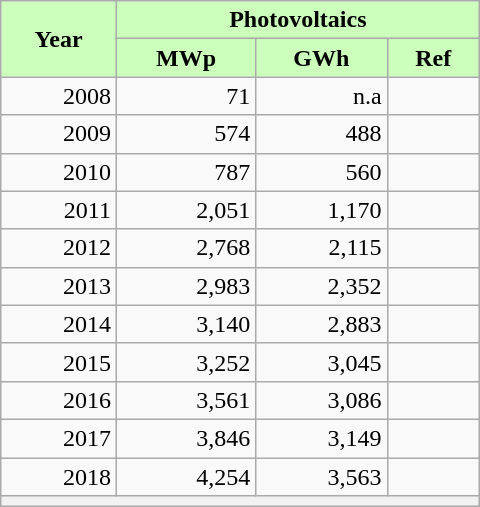<table class="wikitable floatright" style="text-align: right; width: 320px;">
<tr>
<th rowspan="2" style="background:#cfb;">Year</th>
<th colspan="3" style="background:#cfb;">Photovoltaics</th>
</tr>
<tr>
<th style="background:#cfb;">MWp</th>
<th style="background:#cfb;">GWh</th>
<th style="background:#cfb;">Ref</th>
</tr>
<tr>
<td>2008</td>
<td>71</td>
<td>n.a</td>
<td></td>
</tr>
<tr>
<td>2009</td>
<td>574</td>
<td>488</td>
<td></td>
</tr>
<tr>
<td>2010</td>
<td>787</td>
<td>560</td>
<td></td>
</tr>
<tr>
<td>2011</td>
<td>2,051</td>
<td>1,170</td>
<td></td>
</tr>
<tr>
<td>2012</td>
<td>2,768</td>
<td>2,115</td>
<td></td>
</tr>
<tr>
<td>2013</td>
<td>2,983</td>
<td>2,352</td>
<td></td>
</tr>
<tr>
<td>2014</td>
<td>3,140</td>
<td>2,883</td>
<td></td>
</tr>
<tr>
<td>2015</td>
<td>3,252</td>
<td>3,045</td>
<td></td>
</tr>
<tr>
<td>2016</td>
<td>3,561</td>
<td>3,086</td>
<td></td>
</tr>
<tr>
<td>2017</td>
<td>3,846</td>
<td>3,149</td>
<td></td>
</tr>
<tr>
<td>2018</td>
<td>4,254</td>
<td>3,563</td>
<td></td>
</tr>
<tr>
<th colspan="5" style="font-weight: normal"><small></small></th>
</tr>
</table>
